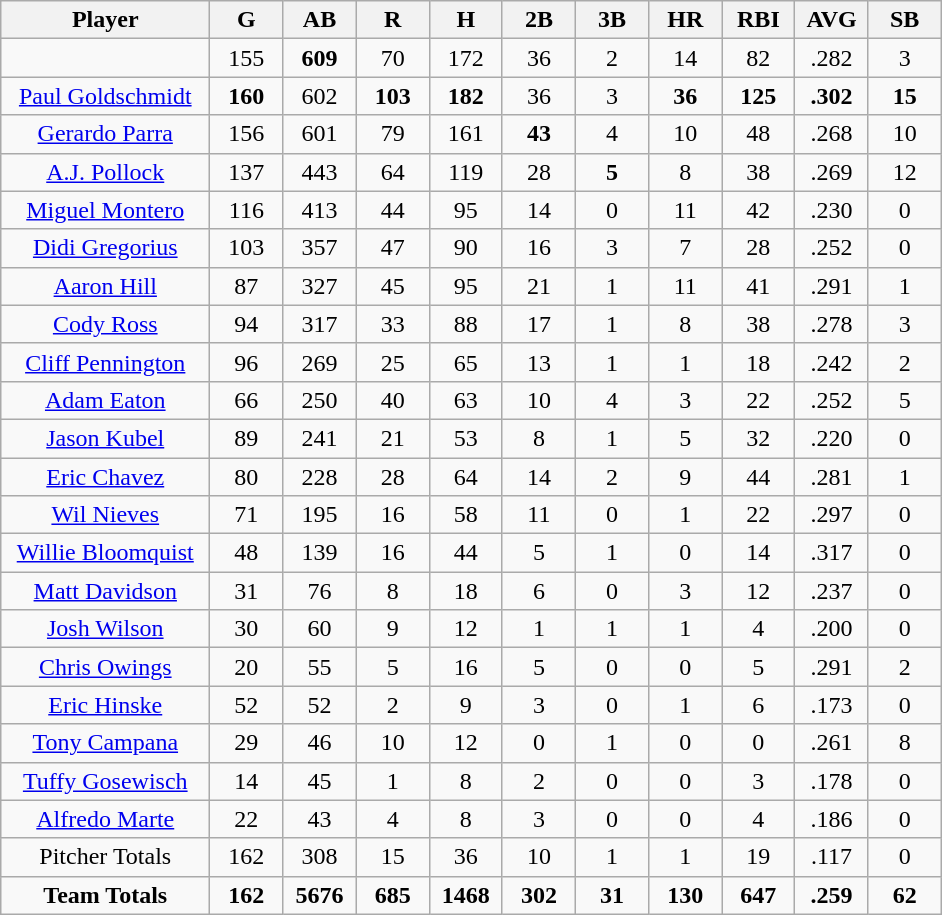<table class="wikitable sortable" style="text-align:center; border:1; cellpadding:2; cellspacing:0;">
<tr>
<th bgcolor="#DDDDFF" width="20%">Player</th>
<th bgcolor="#DDDDFF" width="7%">G</th>
<th bgcolor="#DDDDFF" width="7%">AB</th>
<th bgcolor="#DDDDFF" width="7%">R</th>
<th bgcolor="#DDDDFF" width="7%">H</th>
<th bgcolor="#DDDDFF" width="7%">2B</th>
<th bgcolor="#DDDDFF" width="7%">3B</th>
<th bgcolor="#DDDDFF" width="7%">HR</th>
<th bgcolor="#DDDDFF" width="7%">RBI</th>
<th bgcolor="#DDDDFF" width="7%">AVG</th>
<th bgcolor="#DDDDFF" width="7%">SB</th>
</tr>
<tr align=center>
<td></td>
<td>155</td>
<td><strong>609</strong></td>
<td>70</td>
<td>172</td>
<td>36</td>
<td>2</td>
<td>14</td>
<td>82</td>
<td>.282</td>
<td>3</td>
</tr>
<tr align=center>
<td><a href='#'>Paul Goldschmidt</a></td>
<td><strong>160</strong></td>
<td>602</td>
<td><strong>103</strong></td>
<td><strong>182</strong></td>
<td>36</td>
<td>3</td>
<td><strong>36</strong></td>
<td><strong>125</strong></td>
<td><strong>.302</strong></td>
<td><strong>15</strong></td>
</tr>
<tr align=center>
<td><a href='#'>Gerardo Parra</a></td>
<td>156</td>
<td>601</td>
<td>79</td>
<td>161</td>
<td><strong>43</strong></td>
<td>4</td>
<td>10</td>
<td>48</td>
<td>.268</td>
<td>10</td>
</tr>
<tr align=center>
<td><a href='#'>A.J. Pollock</a></td>
<td>137</td>
<td>443</td>
<td>64</td>
<td>119</td>
<td>28</td>
<td><strong>5</strong></td>
<td>8</td>
<td>38</td>
<td>.269</td>
<td>12</td>
</tr>
<tr align=center>
<td><a href='#'>Miguel Montero</a></td>
<td>116</td>
<td>413</td>
<td>44</td>
<td>95</td>
<td>14</td>
<td>0</td>
<td>11</td>
<td>42</td>
<td>.230</td>
<td>0</td>
</tr>
<tr align=center>
<td><a href='#'>Didi Gregorius</a></td>
<td>103</td>
<td>357</td>
<td>47</td>
<td>90</td>
<td>16</td>
<td>3</td>
<td>7</td>
<td>28</td>
<td>.252</td>
<td>0</td>
</tr>
<tr align=center>
<td><a href='#'>Aaron Hill</a></td>
<td>87</td>
<td>327</td>
<td>45</td>
<td>95</td>
<td>21</td>
<td>1</td>
<td>11</td>
<td>41</td>
<td>.291</td>
<td>1</td>
</tr>
<tr align=center>
<td><a href='#'>Cody Ross</a></td>
<td>94</td>
<td>317</td>
<td>33</td>
<td>88</td>
<td>17</td>
<td>1</td>
<td>8</td>
<td>38</td>
<td>.278</td>
<td>3</td>
</tr>
<tr align=center>
<td><a href='#'>Cliff Pennington</a></td>
<td>96</td>
<td>269</td>
<td>25</td>
<td>65</td>
<td>13</td>
<td>1</td>
<td>1</td>
<td>18</td>
<td>.242</td>
<td>2</td>
</tr>
<tr align=center>
<td><a href='#'>Adam Eaton</a></td>
<td>66</td>
<td>250</td>
<td>40</td>
<td>63</td>
<td>10</td>
<td>4</td>
<td>3</td>
<td>22</td>
<td>.252</td>
<td>5</td>
</tr>
<tr align=center>
<td><a href='#'>Jason Kubel</a></td>
<td>89</td>
<td>241</td>
<td>21</td>
<td>53</td>
<td>8</td>
<td>1</td>
<td>5</td>
<td>32</td>
<td>.220</td>
<td>0</td>
</tr>
<tr align=center>
<td><a href='#'>Eric Chavez</a></td>
<td>80</td>
<td>228</td>
<td>28</td>
<td>64</td>
<td>14</td>
<td>2</td>
<td>9</td>
<td>44</td>
<td>.281</td>
<td>1</td>
</tr>
<tr align=center>
<td><a href='#'>Wil Nieves</a></td>
<td>71</td>
<td>195</td>
<td>16</td>
<td>58</td>
<td>11</td>
<td>0</td>
<td>1</td>
<td>22</td>
<td>.297</td>
<td>0</td>
</tr>
<tr align=center>
<td><a href='#'>Willie Bloomquist</a></td>
<td>48</td>
<td>139</td>
<td>16</td>
<td>44</td>
<td>5</td>
<td>1</td>
<td>0</td>
<td>14</td>
<td>.317</td>
<td>0</td>
</tr>
<tr align=center>
<td><a href='#'>Matt Davidson</a></td>
<td>31</td>
<td>76</td>
<td>8</td>
<td>18</td>
<td>6</td>
<td>0</td>
<td>3</td>
<td>12</td>
<td>.237</td>
<td>0</td>
</tr>
<tr align=center>
<td><a href='#'>Josh Wilson</a></td>
<td>30</td>
<td>60</td>
<td>9</td>
<td>12</td>
<td>1</td>
<td>1</td>
<td>1</td>
<td>4</td>
<td>.200</td>
<td>0</td>
</tr>
<tr align=center>
<td><a href='#'>Chris Owings</a></td>
<td>20</td>
<td>55</td>
<td>5</td>
<td>16</td>
<td>5</td>
<td>0</td>
<td>0</td>
<td>5</td>
<td>.291</td>
<td>2</td>
</tr>
<tr align=center>
<td><a href='#'>Eric Hinske</a></td>
<td>52</td>
<td>52</td>
<td>2</td>
<td>9</td>
<td>3</td>
<td>0</td>
<td>1</td>
<td>6</td>
<td>.173</td>
<td>0</td>
</tr>
<tr align=center>
<td><a href='#'>Tony Campana</a></td>
<td>29</td>
<td>46</td>
<td>10</td>
<td>12</td>
<td>0</td>
<td>1</td>
<td>0</td>
<td>0</td>
<td>.261</td>
<td>8</td>
</tr>
<tr align=center>
<td><a href='#'>Tuffy Gosewisch</a></td>
<td>14</td>
<td>45</td>
<td>1</td>
<td>8</td>
<td>2</td>
<td>0</td>
<td>0</td>
<td>3</td>
<td>.178</td>
<td>0</td>
</tr>
<tr align=center>
<td><a href='#'>Alfredo Marte</a></td>
<td>22</td>
<td>43</td>
<td>4</td>
<td>8</td>
<td>3</td>
<td>0</td>
<td>0</td>
<td>4</td>
<td>.186</td>
<td>0</td>
</tr>
<tr align=center>
<td>Pitcher Totals</td>
<td>162</td>
<td>308</td>
<td>15</td>
<td>36</td>
<td>10</td>
<td>1</td>
<td>1</td>
<td>19</td>
<td>.117</td>
<td>0</td>
</tr>
<tr align=center>
<td><strong>Team Totals</strong></td>
<td><strong>162</strong></td>
<td><strong>5676</strong></td>
<td><strong>685</strong></td>
<td><strong>1468</strong></td>
<td><strong>302</strong></td>
<td><strong>31</strong></td>
<td><strong>130</strong></td>
<td><strong>647</strong></td>
<td><strong>.259</strong></td>
<td><strong>62</strong></td>
</tr>
</table>
